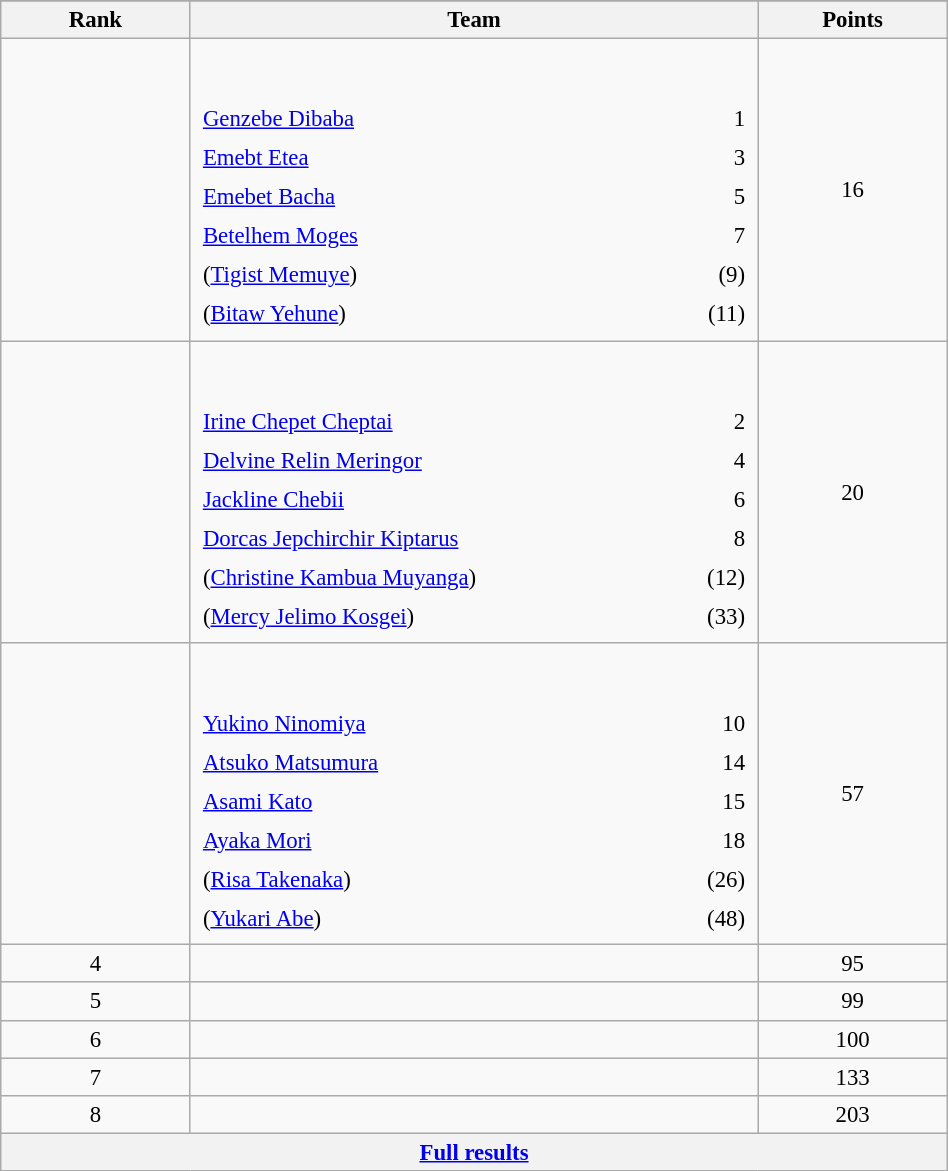<table class="wikitable sortable" style=" text-align:center; font-size:95%;" width="50%">
<tr>
</tr>
<tr>
<th width=10%>Rank</th>
<th width=30%>Team</th>
<th width=10%>Points</th>
</tr>
<tr>
<td align=center></td>
<td align=left> <br><br><table width=100%>
<tr>
<td align=left style="border:0"><a href='#'>Genzebe Dibaba</a></td>
<td align=right style="border:0">1</td>
</tr>
<tr>
<td align=left style="border:0"><a href='#'>Emebt Etea</a></td>
<td align=right style="border:0">3</td>
</tr>
<tr>
<td align=left style="border:0"><a href='#'>Emebet Bacha</a></td>
<td align=right style="border:0">5</td>
</tr>
<tr>
<td align=left style="border:0"><a href='#'>Betelhem Moges</a></td>
<td align=right style="border:0">7</td>
</tr>
<tr>
<td align=left style="border:0">(<a href='#'>Tigist Memuye</a>)</td>
<td align=right style="border:0">(9)</td>
</tr>
<tr>
<td align=left style="border:0">(<a href='#'>Bitaw Yehune</a>)</td>
<td align=right style="border:0">(11)</td>
</tr>
</table>
</td>
<td>16</td>
</tr>
<tr>
<td align=center></td>
<td align=left> <br><br><table width=100%>
<tr>
<td align=left style="border:0"><a href='#'>Irine Chepet Cheptai</a></td>
<td align=right style="border:0">2</td>
</tr>
<tr>
<td align=left style="border:0"><a href='#'>Delvine Relin Meringor</a></td>
<td align=right style="border:0">4</td>
</tr>
<tr>
<td align=left style="border:0"><a href='#'>Jackline Chebii</a></td>
<td align=right style="border:0">6</td>
</tr>
<tr>
<td align=left style="border:0"><a href='#'>Dorcas Jepchirchir Kiptarus</a></td>
<td align=right style="border:0">8</td>
</tr>
<tr>
<td align=left style="border:0">(<a href='#'>Christine Kambua Muyanga</a>)</td>
<td align=right style="border:0">(12)</td>
</tr>
<tr>
<td align=left style="border:0">(<a href='#'>Mercy Jelimo Kosgei</a>)</td>
<td align=right style="border:0">(33)</td>
</tr>
</table>
</td>
<td>20</td>
</tr>
<tr>
<td align=center></td>
<td align=left> <br><br><table width=100%>
<tr>
<td align=left style="border:0"><a href='#'>Yukino Ninomiya</a></td>
<td align=right style="border:0">10</td>
</tr>
<tr>
<td align=left style="border:0"><a href='#'>Atsuko Matsumura</a></td>
<td align=right style="border:0">14</td>
</tr>
<tr>
<td align=left style="border:0"><a href='#'>Asami Kato</a></td>
<td align=right style="border:0">15</td>
</tr>
<tr>
<td align=left style="border:0"><a href='#'>Ayaka Mori</a></td>
<td align=right style="border:0">18</td>
</tr>
<tr>
<td align=left style="border:0">(<a href='#'>Risa Takenaka</a>)</td>
<td align=right style="border:0">(26)</td>
</tr>
<tr>
<td align=left style="border:0">(<a href='#'>Yukari Abe</a>)</td>
<td align=right style="border:0">(48)</td>
</tr>
</table>
</td>
<td>57</td>
</tr>
<tr>
<td align=center>4</td>
<td align=left></td>
<td>95</td>
</tr>
<tr>
<td align=center>5</td>
<td align=left></td>
<td>99</td>
</tr>
<tr>
<td align=center>6</td>
<td align=left></td>
<td>100</td>
</tr>
<tr>
<td align=center>7</td>
<td align=left></td>
<td>133</td>
</tr>
<tr>
<td align=center>8</td>
<td align=left></td>
<td>203</td>
</tr>
<tr class="sortbottom">
<th colspan=3 align=center><a href='#'>Full results</a></th>
</tr>
</table>
